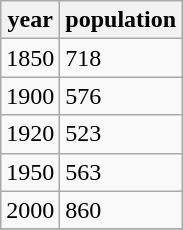<table class="wikitable">
<tr>
<th>year</th>
<th>population</th>
</tr>
<tr>
<td>1850</td>
<td>718</td>
</tr>
<tr>
<td>1900</td>
<td>576</td>
</tr>
<tr>
<td>1920</td>
<td>523</td>
</tr>
<tr>
<td>1950</td>
<td>563</td>
</tr>
<tr>
<td>2000</td>
<td>860</td>
</tr>
<tr>
</tr>
</table>
